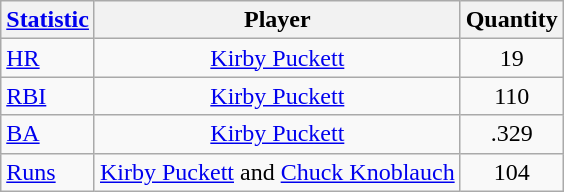<table class="wikitable" style="text-align: center;">
<tr>
<th><a href='#'>Statistic</a></th>
<th>Player</th>
<th>Quantity</th>
</tr>
<tr>
<td align="left"><a href='#'>HR</a></td>
<td><a href='#'>Kirby Puckett</a></td>
<td>19</td>
</tr>
<tr>
<td align="left"><a href='#'>RBI</a></td>
<td><a href='#'>Kirby Puckett</a></td>
<td>110</td>
</tr>
<tr>
<td align="left"><a href='#'>BA</a></td>
<td><a href='#'>Kirby Puckett</a></td>
<td>.329</td>
</tr>
<tr>
<td align="left"><a href='#'>Runs</a></td>
<td><a href='#'>Kirby Puckett</a> and <a href='#'>Chuck Knoblauch</a></td>
<td>104</td>
</tr>
</table>
